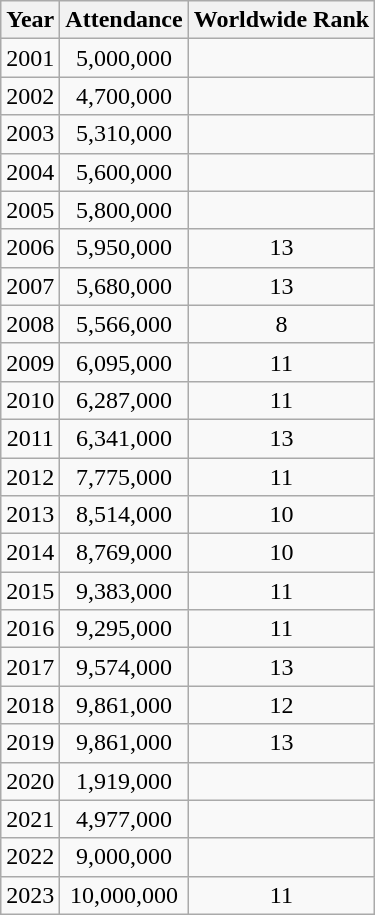<table class="wikitable sortable" style="text-align:center">
<tr>
<th>Year</th>
<th>Attendance</th>
<th>Worldwide Rank</th>
</tr>
<tr>
<td>2001</td>
<td>5,000,000</td>
<td></td>
</tr>
<tr>
<td>2002</td>
<td>4,700,000</td>
<td></td>
</tr>
<tr>
<td>2003</td>
<td>5,310,000</td>
<td></td>
</tr>
<tr>
<td>2004</td>
<td>5,600,000</td>
<td></td>
</tr>
<tr>
<td>2005</td>
<td>5,800,000</td>
<td></td>
</tr>
<tr>
<td>2006</td>
<td>5,950,000</td>
<td>13</td>
</tr>
<tr>
<td>2007</td>
<td>5,680,000</td>
<td>13</td>
</tr>
<tr>
<td>2008</td>
<td>5,566,000</td>
<td>8</td>
</tr>
<tr>
<td>2009</td>
<td>6,095,000</td>
<td>11</td>
</tr>
<tr>
<td>2010</td>
<td>6,287,000</td>
<td>11</td>
</tr>
<tr>
<td>2011</td>
<td>6,341,000</td>
<td>13</td>
</tr>
<tr>
<td>2012</td>
<td>7,775,000</td>
<td>11</td>
</tr>
<tr>
<td>2013</td>
<td>8,514,000</td>
<td>10</td>
</tr>
<tr>
<td>2014</td>
<td>8,769,000</td>
<td>10</td>
</tr>
<tr>
<td>2015</td>
<td>9,383,000</td>
<td>11</td>
</tr>
<tr>
<td>2016</td>
<td>9,295,000</td>
<td>11</td>
</tr>
<tr>
<td>2017</td>
<td>9,574,000</td>
<td>13</td>
</tr>
<tr>
<td>2018</td>
<td>9,861,000</td>
<td>12</td>
</tr>
<tr>
<td>2019</td>
<td>9,861,000</td>
<td>13</td>
</tr>
<tr>
<td>2020</td>
<td>1,919,000</td>
<td></td>
</tr>
<tr>
<td>2021</td>
<td>4,977,000</td>
<td></td>
</tr>
<tr>
<td>2022</td>
<td>9,000,000</td>
<td></td>
</tr>
<tr>
<td>2023</td>
<td>10,000,000</td>
<td>11</td>
</tr>
</table>
